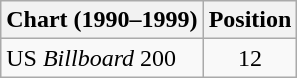<table class="wikitable sortable">
<tr>
<th>Chart (1990–1999)</th>
<th>Position</th>
</tr>
<tr>
<td>US <em>Billboard</em> 200</td>
<td style="text-align:center;">12</td>
</tr>
</table>
